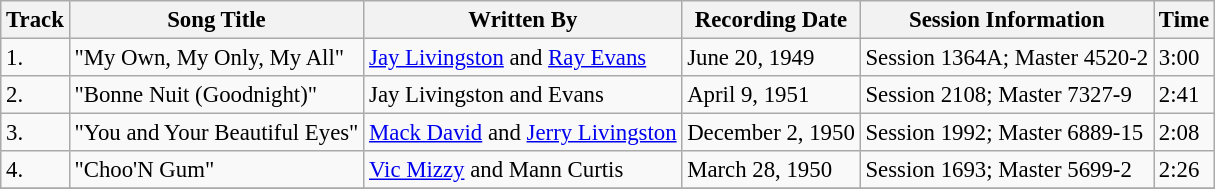<table class="wikitable" style="font-size:95%;">
<tr>
<th>Track</th>
<th>Song Title</th>
<th>Written By</th>
<th>Recording Date</th>
<th>Session Information</th>
<th>Time</th>
</tr>
<tr>
<td>1.</td>
<td>"My Own, My Only, My All"</td>
<td><a href='#'>Jay Livingston</a> and <a href='#'>Ray Evans</a></td>
<td>June 20, 1949</td>
<td>Session 1364A; Master 4520-2</td>
<td>3:00</td>
</tr>
<tr>
<td>2.</td>
<td>"Bonne Nuit (Goodnight)"</td>
<td>Jay Livingston and Evans</td>
<td>April 9, 1951</td>
<td>Session 2108; Master 7327-9</td>
<td>2:41</td>
</tr>
<tr>
<td>3.</td>
<td>"You and Your Beautiful Eyes"</td>
<td><a href='#'>Mack David</a> and <a href='#'>Jerry Livingston</a></td>
<td>December 2, 1950</td>
<td>Session 1992; Master 6889-15</td>
<td>2:08</td>
</tr>
<tr>
<td>4.</td>
<td>"Choo'N Gum"</td>
<td><a href='#'>Vic Mizzy</a> and Mann Curtis</td>
<td>March 28, 1950</td>
<td>Session 1693; Master 5699-2</td>
<td>2:26</td>
</tr>
<tr>
</tr>
</table>
